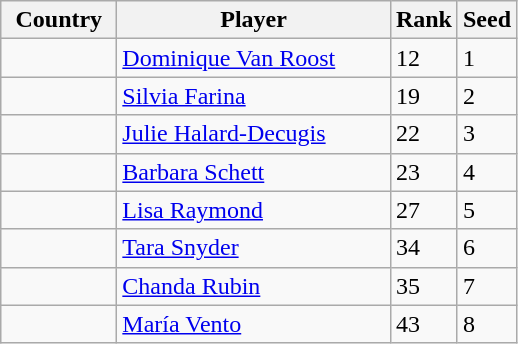<table class="sortable wikitable">
<tr>
<th width="70">Country</th>
<th width="175">Player</th>
<th>Rank</th>
<th>Seed</th>
</tr>
<tr>
<td></td>
<td><a href='#'>Dominique Van Roost</a></td>
<td>12</td>
<td>1</td>
</tr>
<tr>
<td></td>
<td><a href='#'>Silvia Farina</a></td>
<td>19</td>
<td>2</td>
</tr>
<tr>
<td></td>
<td><a href='#'>Julie Halard-Decugis</a></td>
<td>22</td>
<td>3</td>
</tr>
<tr>
<td></td>
<td><a href='#'>Barbara Schett</a></td>
<td>23</td>
<td>4</td>
</tr>
<tr>
<td></td>
<td><a href='#'>Lisa Raymond</a></td>
<td>27</td>
<td>5</td>
</tr>
<tr>
<td></td>
<td><a href='#'>Tara Snyder</a></td>
<td>34</td>
<td>6</td>
</tr>
<tr>
<td></td>
<td><a href='#'>Chanda Rubin</a></td>
<td>35</td>
<td>7</td>
</tr>
<tr>
<td></td>
<td><a href='#'>María Vento</a></td>
<td>43</td>
<td>8</td>
</tr>
</table>
